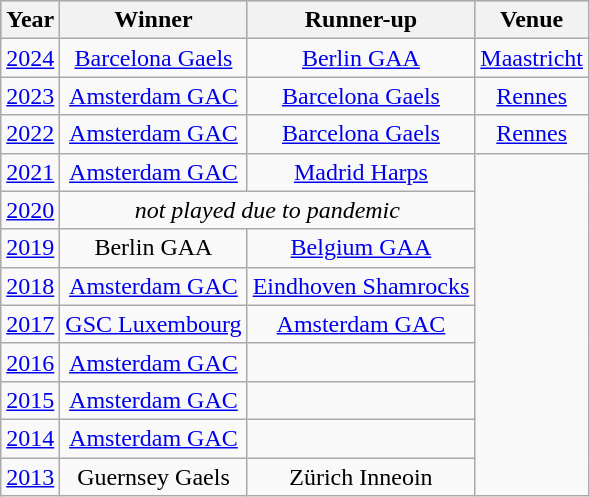<table class="wikitable">
<tr style="background:silver"!>
<th>Year</th>
<th>Winner</th>
<th>Runner-up</th>
<th>Venue</th>
</tr>
<tr align="center">
<td><a href='#'>2024</a></td>
<td><a href='#'>Barcelona Gaels</a></td>
<td><a href='#'>Berlin GAA</a></td>
<td><a href='#'>Maastricht</a></td>
</tr>
<tr align="center">
<td><a href='#'>2023</a></td>
<td><a href='#'>Amsterdam GAC</a></td>
<td><a href='#'>Barcelona Gaels</a></td>
<td><a href='#'>Rennes</a></td>
</tr>
<tr align="center">
<td><a href='#'>2022</a></td>
<td><a href='#'>Amsterdam GAC</a></td>
<td><a href='#'>Barcelona Gaels</a></td>
<td><a href='#'>Rennes</a></td>
</tr>
<tr align="center">
<td><a href='#'>2021</a></td>
<td><a href='#'>Amsterdam GAC</a></td>
<td><a href='#'>Madrid Harps</a></td>
</tr>
<tr align="center">
<td><a href='#'>2020</a></td>
<td colspan="2"><em>not played due to pandemic</em></td>
</tr>
<tr align="center">
<td><a href='#'>2019</a></td>
<td>Berlin GAA</td>
<td><a href='#'>Belgium GAA</a></td>
</tr>
<tr align="center">
<td><a href='#'>2018</a></td>
<td><a href='#'>Amsterdam GAC</a></td>
<td><a href='#'>Eindhoven Shamrocks</a></td>
</tr>
<tr align="center">
<td><a href='#'>2017</a></td>
<td><a href='#'>GSC Luxembourg</a></td>
<td><a href='#'>Amsterdam GAC</a></td>
</tr>
<tr align="center">
<td><a href='#'>2016</a></td>
<td><a href='#'>Amsterdam GAC</a></td>
<td></td>
</tr>
<tr align="center">
<td><a href='#'>2015</a></td>
<td><a href='#'>Amsterdam GAC</a></td>
<td></td>
</tr>
<tr align="center">
<td><a href='#'>2014</a></td>
<td><a href='#'>Amsterdam GAC</a></td>
<td></td>
</tr>
<tr align="center">
<td><a href='#'>2013</a></td>
<td>Guernsey Gaels</td>
<td>Zürich Inneoin</td>
</tr>
</table>
